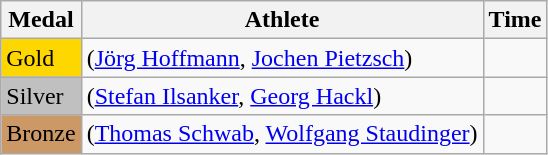<table class="wikitable">
<tr>
<th>Medal</th>
<th>Athlete</th>
<th>Time</th>
</tr>
<tr>
<td bgcolor="gold">Gold</td>
<td> (<a href='#'>Jörg Hoffmann</a>, <a href='#'>Jochen Pietzsch</a>)</td>
<td></td>
</tr>
<tr>
<td bgcolor="silver">Silver</td>
<td> (<a href='#'>Stefan Ilsanker</a>, <a href='#'>Georg Hackl</a>)</td>
<td></td>
</tr>
<tr>
<td bgcolor="CC9966">Bronze</td>
<td> (<a href='#'>Thomas Schwab</a>, <a href='#'>Wolfgang Staudinger</a>)</td>
<td></td>
</tr>
</table>
